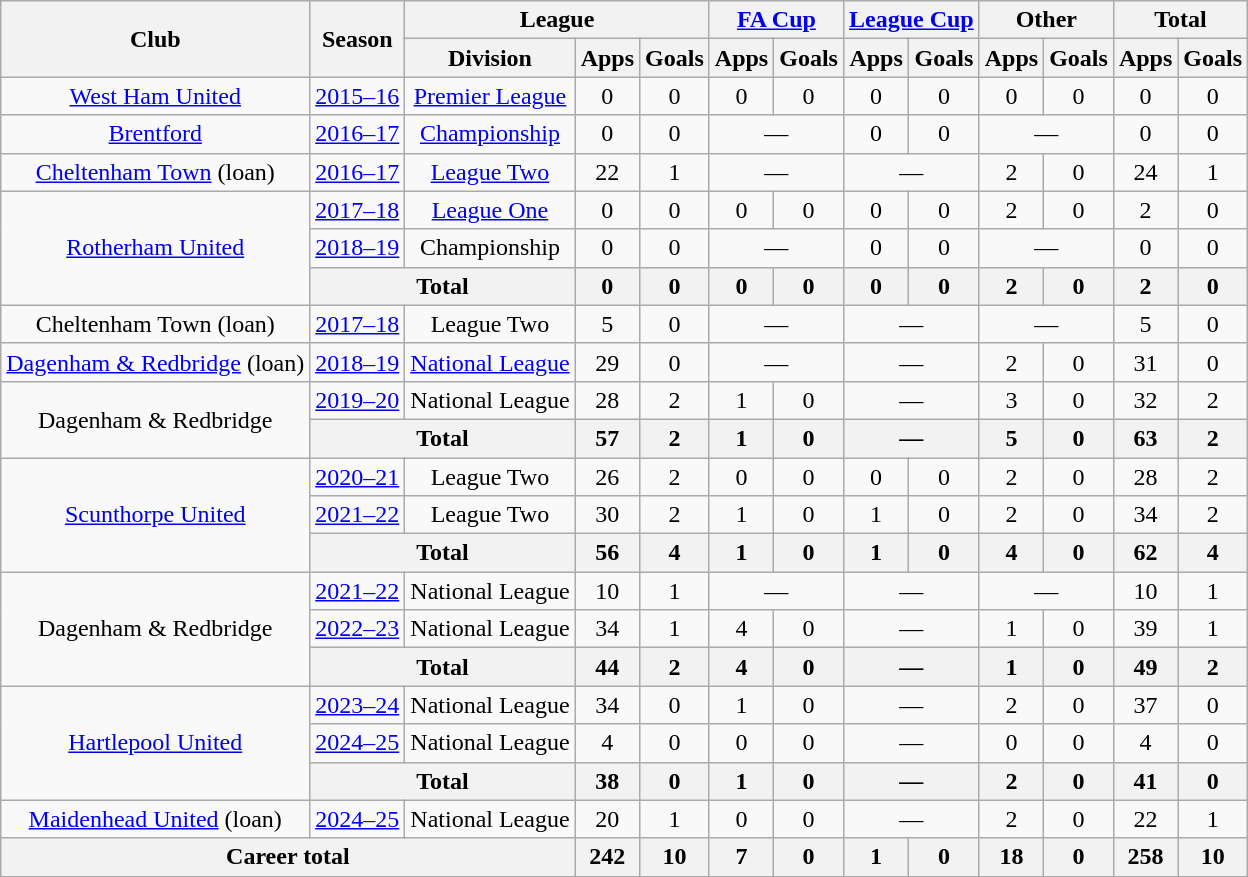<table class="wikitable" style="text-align: center">
<tr>
<th rowspan="2">Club</th>
<th rowspan="2">Season</th>
<th colspan="3">League</th>
<th colspan="2"><a href='#'>FA Cup</a></th>
<th colspan="2"><a href='#'>League Cup</a></th>
<th colspan="2">Other</th>
<th colspan="2">Total</th>
</tr>
<tr>
<th>Division</th>
<th>Apps</th>
<th>Goals</th>
<th>Apps</th>
<th>Goals</th>
<th>Apps</th>
<th>Goals</th>
<th>Apps</th>
<th>Goals</th>
<th>Apps</th>
<th>Goals</th>
</tr>
<tr>
<td><a href='#'>West Ham United</a></td>
<td><a href='#'>2015–16</a></td>
<td><a href='#'>Premier League</a></td>
<td>0</td>
<td>0</td>
<td>0</td>
<td>0</td>
<td>0</td>
<td>0</td>
<td>0</td>
<td>0</td>
<td>0</td>
<td>0</td>
</tr>
<tr>
<td><a href='#'>Brentford</a></td>
<td><a href='#'>2016–17</a></td>
<td><a href='#'>Championship</a></td>
<td>0</td>
<td>0</td>
<td colspan="2">—</td>
<td>0</td>
<td>0</td>
<td colspan="2">—</td>
<td>0</td>
<td>0</td>
</tr>
<tr>
<td><a href='#'>Cheltenham Town</a> (loan)</td>
<td><a href='#'>2016–17</a></td>
<td><a href='#'>League Two</a></td>
<td>22</td>
<td>1</td>
<td colspan="2">—</td>
<td colspan="2">—</td>
<td>2</td>
<td>0</td>
<td>24</td>
<td>1</td>
</tr>
<tr>
<td rowspan="3"><a href='#'>Rotherham United</a></td>
<td><a href='#'>2017–18</a></td>
<td><a href='#'>League One</a></td>
<td>0</td>
<td>0</td>
<td>0</td>
<td>0</td>
<td>0</td>
<td>0</td>
<td>2</td>
<td>0</td>
<td>2</td>
<td>0</td>
</tr>
<tr>
<td><a href='#'>2018–19</a></td>
<td>Championship</td>
<td>0</td>
<td>0</td>
<td colspan="2">—</td>
<td>0</td>
<td>0</td>
<td colspan="2">—</td>
<td>0</td>
<td>0</td>
</tr>
<tr>
<th colspan="2">Total</th>
<th>0</th>
<th>0</th>
<th>0</th>
<th>0</th>
<th>0</th>
<th>0</th>
<th>2</th>
<th>0</th>
<th>2</th>
<th>0</th>
</tr>
<tr>
<td>Cheltenham Town (loan)</td>
<td><a href='#'>2017–18</a></td>
<td>League Two</td>
<td>5</td>
<td>0</td>
<td colspan="2">—</td>
<td colspan="2">—</td>
<td colspan="2">—</td>
<td>5</td>
<td>0</td>
</tr>
<tr>
<td><a href='#'>Dagenham & Redbridge</a> (loan)</td>
<td><a href='#'>2018–19</a></td>
<td><a href='#'>National League</a></td>
<td>29</td>
<td>0</td>
<td colspan="2">—</td>
<td colspan="2">—</td>
<td>2</td>
<td>0</td>
<td>31</td>
<td>0</td>
</tr>
<tr>
<td rowspan="2">Dagenham & Redbridge</td>
<td><a href='#'>2019–20</a></td>
<td>National League</td>
<td>28</td>
<td>2</td>
<td>1</td>
<td>0</td>
<td colspan="2">—</td>
<td>3</td>
<td>0</td>
<td>32</td>
<td>2</td>
</tr>
<tr>
<th colspan="2">Total</th>
<th>57</th>
<th>2</th>
<th>1</th>
<th>0</th>
<th colspan="2">—</th>
<th>5</th>
<th>0</th>
<th>63</th>
<th>2</th>
</tr>
<tr>
<td rowspan="3"><a href='#'>Scunthorpe United</a></td>
<td><a href='#'>2020–21</a></td>
<td>League Two</td>
<td>26</td>
<td>2</td>
<td>0</td>
<td>0</td>
<td>0</td>
<td>0</td>
<td>2</td>
<td>0</td>
<td>28</td>
<td>2</td>
</tr>
<tr>
<td><a href='#'>2021–22</a></td>
<td>League Two</td>
<td>30</td>
<td>2</td>
<td>1</td>
<td>0</td>
<td>1</td>
<td>0</td>
<td>2</td>
<td>0</td>
<td>34</td>
<td>2</td>
</tr>
<tr>
<th colspan="2">Total</th>
<th>56</th>
<th>4</th>
<th>1</th>
<th>0</th>
<th>1</th>
<th>0</th>
<th>4</th>
<th>0</th>
<th>62</th>
<th>4</th>
</tr>
<tr>
<td rowspan="3">Dagenham & Redbridge</td>
<td><a href='#'>2021–22</a></td>
<td>National League</td>
<td>10</td>
<td>1</td>
<td colspan="2">—</td>
<td colspan="2">—</td>
<td colspan="2">—</td>
<td>10</td>
<td>1</td>
</tr>
<tr>
<td><a href='#'>2022–23</a></td>
<td>National League</td>
<td>34</td>
<td>1</td>
<td>4</td>
<td>0</td>
<td colspan="2">—</td>
<td>1</td>
<td>0</td>
<td>39</td>
<td>1</td>
</tr>
<tr>
<th colspan="2">Total</th>
<th>44</th>
<th>2</th>
<th>4</th>
<th>0</th>
<th colspan="2">—</th>
<th>1</th>
<th>0</th>
<th>49</th>
<th>2</th>
</tr>
<tr>
<td rowspan="3"><a href='#'>Hartlepool United</a></td>
<td><a href='#'>2023–24</a></td>
<td>National League</td>
<td>34</td>
<td>0</td>
<td>1</td>
<td>0</td>
<td colspan="2">—</td>
<td>2</td>
<td>0</td>
<td>37</td>
<td>0</td>
</tr>
<tr>
<td><a href='#'>2024–25</a></td>
<td>National League</td>
<td>4</td>
<td>0</td>
<td>0</td>
<td>0</td>
<td colspan="2">—</td>
<td>0</td>
<td>0</td>
<td>4</td>
<td>0</td>
</tr>
<tr>
<th colspan="2">Total</th>
<th>38</th>
<th>0</th>
<th>1</th>
<th>0</th>
<th colspan="2">—</th>
<th>2</th>
<th>0</th>
<th>41</th>
<th>0</th>
</tr>
<tr>
<td rowspan="1"><a href='#'>Maidenhead United</a> (loan)</td>
<td><a href='#'>2024–25</a></td>
<td>National League</td>
<td>20</td>
<td>1</td>
<td>0</td>
<td>0</td>
<td colspan="2">—</td>
<td>2</td>
<td>0</td>
<td>22</td>
<td>1</td>
</tr>
<tr>
<th colspan="3">Career total</th>
<th>242</th>
<th>10</th>
<th>7</th>
<th>0</th>
<th>1</th>
<th>0</th>
<th>18</th>
<th>0</th>
<th>258</th>
<th>10</th>
</tr>
</table>
